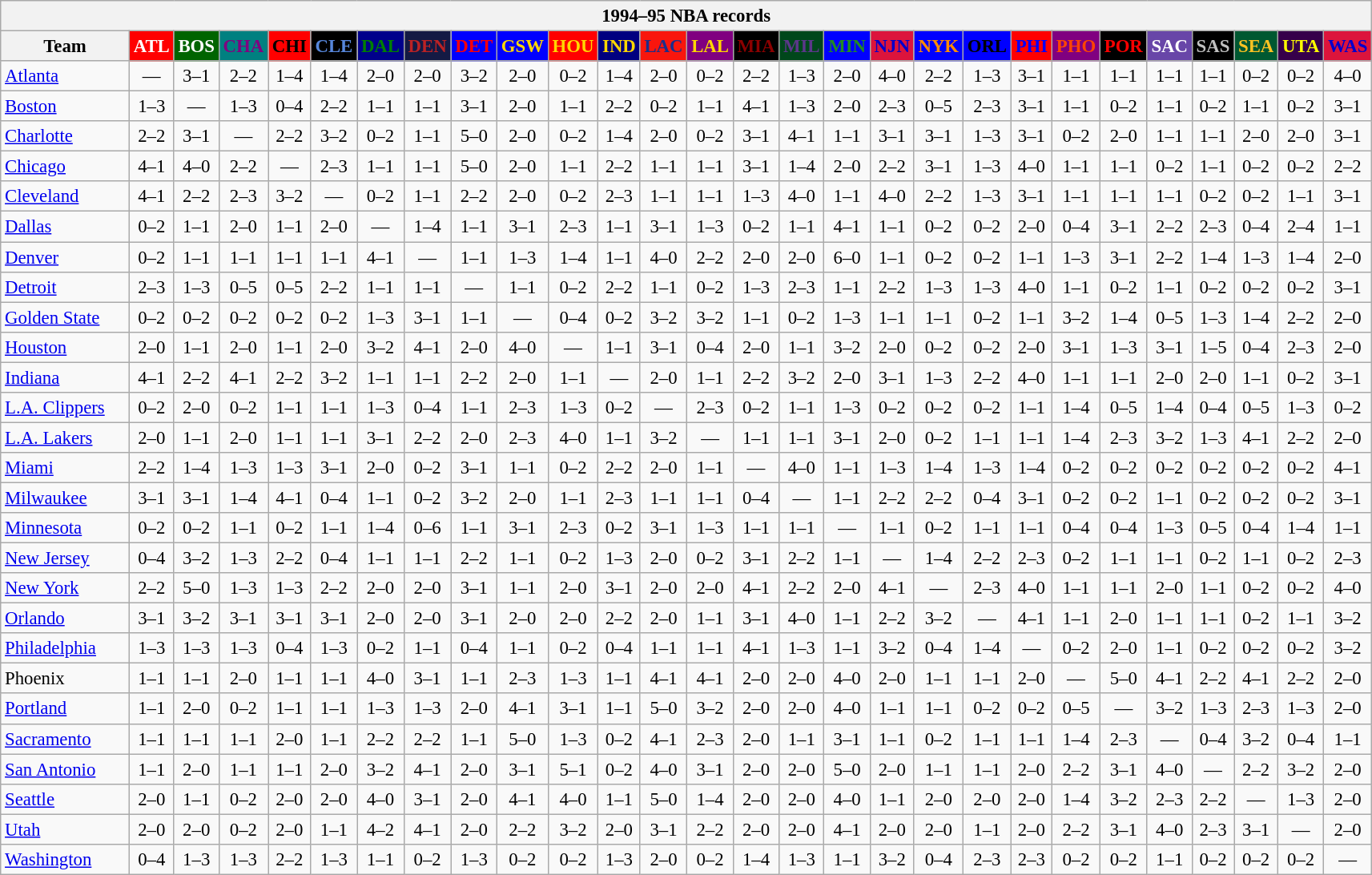<table class="wikitable" style="font-size:95%; text-align:center;">
<tr>
<th colspan=28>1994–95 NBA records</th>
</tr>
<tr>
<th width=100>Team</th>
<th style="background:#FF0000;color:#FFFFFF;width=35">ATL</th>
<th style="background:#006400;color:#FFFFFF;width=35">BOS</th>
<th style="background:#008080;color:#800080;width=35">CHA</th>
<th style="background:#FF0000;color:#000000;width=35">CHI</th>
<th style="background:#000000;color:#5787DC;width=35">CLE</th>
<th style="background:#00008B;color:#008000;width=35">DAL</th>
<th style="background:#141A44;color:#BC2224;width=35">DEN</th>
<th style="background:#0000FF;color:#FF0000;width=35">DET</th>
<th style="background:#0000FF;color:#FFD700;width=35">GSW</th>
<th style="background:#FF0000;color:#FFD700;width=35">HOU</th>
<th style="background:#000080;color:#FFD700;width=35">IND</th>
<th style="background:#F9160D;color:#1A2E8B;width=35">LAC</th>
<th style="background:#800080;color:#FFD700;width=35">LAL</th>
<th style="background:#000000;color:#8B0000;width=35">MIA</th>
<th style="background:#00471B;color:#5C378A;width=35">MIL</th>
<th style="background:#0000FF;color:#228B22;width=35">MIN</th>
<th style="background:#DC143C;color:#0000CD;width=35">NJN</th>
<th style="background:#0000FF;color:#FF8C00;width=35">NYK</th>
<th style="background:#0000FF;color:#000000;width=35">ORL</th>
<th style="background:#FF0000;color:#0000FF;width=35">PHI</th>
<th style="background:#800080;color:#FF4500;width=35">PHO</th>
<th style="background:#000000;color:#FF0000;width=35">POR</th>
<th style="background:#6846A8;color:#FFFFFF;width=35">SAC</th>
<th style="background:#000000;color:#C0C0C0;width=35">SAS</th>
<th style="background:#005831;color:#FFC322;width=35">SEA</th>
<th style="background:#36004A;color:#FFFF00;width=35">UTA</th>
<th style="background:#DC143C;color:#0000CD;width=35">WAS</th>
</tr>
<tr>
<td style="text-align:left;"><a href='#'>Atlanta</a></td>
<td>—</td>
<td>3–1</td>
<td>2–2</td>
<td>1–4</td>
<td>1–4</td>
<td>2–0</td>
<td>2–0</td>
<td>3–2</td>
<td>2–0</td>
<td>0–2</td>
<td>1–4</td>
<td>2–0</td>
<td>0–2</td>
<td>2–2</td>
<td>1–3</td>
<td>2–0</td>
<td>4–0</td>
<td>2–2</td>
<td>1–3</td>
<td>3–1</td>
<td>1–1</td>
<td>1–1</td>
<td>1–1</td>
<td>1–1</td>
<td>0–2</td>
<td>0–2</td>
<td>4–0</td>
</tr>
<tr>
<td style="text-align:left;"><a href='#'>Boston</a></td>
<td>1–3</td>
<td>—</td>
<td>1–3</td>
<td>0–4</td>
<td>2–2</td>
<td>1–1</td>
<td>1–1</td>
<td>3–1</td>
<td>2–0</td>
<td>1–1</td>
<td>2–2</td>
<td>0–2</td>
<td>1–1</td>
<td>4–1</td>
<td>1–3</td>
<td>2–0</td>
<td>2–3</td>
<td>0–5</td>
<td>2–3</td>
<td>3–1</td>
<td>1–1</td>
<td>0–2</td>
<td>1–1</td>
<td>0–2</td>
<td>1–1</td>
<td>0–2</td>
<td>3–1</td>
</tr>
<tr>
<td style="text-align:left;"><a href='#'>Charlotte</a></td>
<td>2–2</td>
<td>3–1</td>
<td>—</td>
<td>2–2</td>
<td>3–2</td>
<td>0–2</td>
<td>1–1</td>
<td>5–0</td>
<td>2–0</td>
<td>0–2</td>
<td>1–4</td>
<td>2–0</td>
<td>0–2</td>
<td>3–1</td>
<td>4–1</td>
<td>1–1</td>
<td>3–1</td>
<td>3–1</td>
<td>1–3</td>
<td>3–1</td>
<td>0–2</td>
<td>2–0</td>
<td>1–1</td>
<td>1–1</td>
<td>2–0</td>
<td>2–0</td>
<td>3–1</td>
</tr>
<tr>
<td style="text-align:left;"><a href='#'>Chicago</a></td>
<td>4–1</td>
<td>4–0</td>
<td>2–2</td>
<td>—</td>
<td>2–3</td>
<td>1–1</td>
<td>1–1</td>
<td>5–0</td>
<td>2–0</td>
<td>1–1</td>
<td>2–2</td>
<td>1–1</td>
<td>1–1</td>
<td>3–1</td>
<td>1–4</td>
<td>2–0</td>
<td>2–2</td>
<td>3–1</td>
<td>1–3</td>
<td>4–0</td>
<td>1–1</td>
<td>1–1</td>
<td>0–2</td>
<td>1–1</td>
<td>0–2</td>
<td>0–2</td>
<td>2–2</td>
</tr>
<tr>
<td style="text-align:left;"><a href='#'>Cleveland</a></td>
<td>4–1</td>
<td>2–2</td>
<td>2–3</td>
<td>3–2</td>
<td>—</td>
<td>0–2</td>
<td>1–1</td>
<td>2–2</td>
<td>2–0</td>
<td>0–2</td>
<td>2–3</td>
<td>1–1</td>
<td>1–1</td>
<td>1–3</td>
<td>4–0</td>
<td>1–1</td>
<td>4–0</td>
<td>2–2</td>
<td>1–3</td>
<td>3–1</td>
<td>1–1</td>
<td>1–1</td>
<td>1–1</td>
<td>0–2</td>
<td>0–2</td>
<td>1–1</td>
<td>3–1</td>
</tr>
<tr>
<td style="text-align:left;"><a href='#'>Dallas</a></td>
<td>0–2</td>
<td>1–1</td>
<td>2–0</td>
<td>1–1</td>
<td>2–0</td>
<td>—</td>
<td>1–4</td>
<td>1–1</td>
<td>3–1</td>
<td>2–3</td>
<td>1–1</td>
<td>3–1</td>
<td>1–3</td>
<td>0–2</td>
<td>1–1</td>
<td>4–1</td>
<td>1–1</td>
<td>0–2</td>
<td>0–2</td>
<td>2–0</td>
<td>0–4</td>
<td>3–1</td>
<td>2–2</td>
<td>2–3</td>
<td>0–4</td>
<td>2–4</td>
<td>1–1</td>
</tr>
<tr>
<td style="text-align:left;"><a href='#'>Denver</a></td>
<td>0–2</td>
<td>1–1</td>
<td>1–1</td>
<td>1–1</td>
<td>1–1</td>
<td>4–1</td>
<td>—</td>
<td>1–1</td>
<td>1–3</td>
<td>1–4</td>
<td>1–1</td>
<td>4–0</td>
<td>2–2</td>
<td>2–0</td>
<td>2–0</td>
<td>6–0</td>
<td>1–1</td>
<td>0–2</td>
<td>0–2</td>
<td>1–1</td>
<td>1–3</td>
<td>3–1</td>
<td>2–2</td>
<td>1–4</td>
<td>1–3</td>
<td>1–4</td>
<td>2–0</td>
</tr>
<tr>
<td style="text-align:left;"><a href='#'>Detroit</a></td>
<td>2–3</td>
<td>1–3</td>
<td>0–5</td>
<td>0–5</td>
<td>2–2</td>
<td>1–1</td>
<td>1–1</td>
<td>—</td>
<td>1–1</td>
<td>0–2</td>
<td>2–2</td>
<td>1–1</td>
<td>0–2</td>
<td>1–3</td>
<td>2–3</td>
<td>1–1</td>
<td>2–2</td>
<td>1–3</td>
<td>1–3</td>
<td>4–0</td>
<td>1–1</td>
<td>0–2</td>
<td>1–1</td>
<td>0–2</td>
<td>0–2</td>
<td>0–2</td>
<td>3–1</td>
</tr>
<tr>
<td style="text-align:left;"><a href='#'>Golden State</a></td>
<td>0–2</td>
<td>0–2</td>
<td>0–2</td>
<td>0–2</td>
<td>0–2</td>
<td>1–3</td>
<td>3–1</td>
<td>1–1</td>
<td>—</td>
<td>0–4</td>
<td>0–2</td>
<td>3–2</td>
<td>3–2</td>
<td>1–1</td>
<td>0–2</td>
<td>1–3</td>
<td>1–1</td>
<td>1–1</td>
<td>0–2</td>
<td>1–1</td>
<td>3–2</td>
<td>1–4</td>
<td>0–5</td>
<td>1–3</td>
<td>1–4</td>
<td>2–2</td>
<td>2–0</td>
</tr>
<tr>
<td style="text-align:left;"><a href='#'>Houston</a></td>
<td>2–0</td>
<td>1–1</td>
<td>2–0</td>
<td>1–1</td>
<td>2–0</td>
<td>3–2</td>
<td>4–1</td>
<td>2–0</td>
<td>4–0</td>
<td>—</td>
<td>1–1</td>
<td>3–1</td>
<td>0–4</td>
<td>2–0</td>
<td>1–1</td>
<td>3–2</td>
<td>2–0</td>
<td>0–2</td>
<td>0–2</td>
<td>2–0</td>
<td>3–1</td>
<td>1–3</td>
<td>3–1</td>
<td>1–5</td>
<td>0–4</td>
<td>2–3</td>
<td>2–0</td>
</tr>
<tr>
<td style="text-align:left;"><a href='#'>Indiana</a></td>
<td>4–1</td>
<td>2–2</td>
<td>4–1</td>
<td>2–2</td>
<td>3–2</td>
<td>1–1</td>
<td>1–1</td>
<td>2–2</td>
<td>2–0</td>
<td>1–1</td>
<td>—</td>
<td>2–0</td>
<td>1–1</td>
<td>2–2</td>
<td>3–2</td>
<td>2–0</td>
<td>3–1</td>
<td>1–3</td>
<td>2–2</td>
<td>4–0</td>
<td>1–1</td>
<td>1–1</td>
<td>2–0</td>
<td>2–0</td>
<td>1–1</td>
<td>0–2</td>
<td>3–1</td>
</tr>
<tr>
<td style="text-align:left;"><a href='#'>L.A. Clippers</a></td>
<td>0–2</td>
<td>2–0</td>
<td>0–2</td>
<td>1–1</td>
<td>1–1</td>
<td>1–3</td>
<td>0–4</td>
<td>1–1</td>
<td>2–3</td>
<td>1–3</td>
<td>0–2</td>
<td>—</td>
<td>2–3</td>
<td>0–2</td>
<td>1–1</td>
<td>1–3</td>
<td>0–2</td>
<td>0–2</td>
<td>0–2</td>
<td>1–1</td>
<td>1–4</td>
<td>0–5</td>
<td>1–4</td>
<td>0–4</td>
<td>0–5</td>
<td>1–3</td>
<td>0–2</td>
</tr>
<tr>
<td style="text-align:left;"><a href='#'>L.A. Lakers</a></td>
<td>2–0</td>
<td>1–1</td>
<td>2–0</td>
<td>1–1</td>
<td>1–1</td>
<td>3–1</td>
<td>2–2</td>
<td>2–0</td>
<td>2–3</td>
<td>4–0</td>
<td>1–1</td>
<td>3–2</td>
<td>—</td>
<td>1–1</td>
<td>1–1</td>
<td>3–1</td>
<td>2–0</td>
<td>0–2</td>
<td>1–1</td>
<td>1–1</td>
<td>1–4</td>
<td>2–3</td>
<td>3–2</td>
<td>1–3</td>
<td>4–1</td>
<td>2–2</td>
<td>2–0</td>
</tr>
<tr>
<td style="text-align:left;"><a href='#'>Miami</a></td>
<td>2–2</td>
<td>1–4</td>
<td>1–3</td>
<td>1–3</td>
<td>3–1</td>
<td>2–0</td>
<td>0–2</td>
<td>3–1</td>
<td>1–1</td>
<td>0–2</td>
<td>2–2</td>
<td>2–0</td>
<td>1–1</td>
<td>—</td>
<td>4–0</td>
<td>1–1</td>
<td>1–3</td>
<td>1–4</td>
<td>1–3</td>
<td>1–4</td>
<td>0–2</td>
<td>0–2</td>
<td>0–2</td>
<td>0–2</td>
<td>0–2</td>
<td>0–2</td>
<td>4–1</td>
</tr>
<tr>
<td style="text-align:left;"><a href='#'>Milwaukee</a></td>
<td>3–1</td>
<td>3–1</td>
<td>1–4</td>
<td>4–1</td>
<td>0–4</td>
<td>1–1</td>
<td>0–2</td>
<td>3–2</td>
<td>2–0</td>
<td>1–1</td>
<td>2–3</td>
<td>1–1</td>
<td>1–1</td>
<td>0–4</td>
<td>—</td>
<td>1–1</td>
<td>2–2</td>
<td>2–2</td>
<td>0–4</td>
<td>3–1</td>
<td>0–2</td>
<td>0–2</td>
<td>1–1</td>
<td>0–2</td>
<td>0–2</td>
<td>0–2</td>
<td>3–1</td>
</tr>
<tr>
<td style="text-align:left;"><a href='#'>Minnesota</a></td>
<td>0–2</td>
<td>0–2</td>
<td>1–1</td>
<td>0–2</td>
<td>1–1</td>
<td>1–4</td>
<td>0–6</td>
<td>1–1</td>
<td>3–1</td>
<td>2–3</td>
<td>0–2</td>
<td>3–1</td>
<td>1–3</td>
<td>1–1</td>
<td>1–1</td>
<td>—</td>
<td>1–1</td>
<td>0–2</td>
<td>1–1</td>
<td>1–1</td>
<td>0–4</td>
<td>0–4</td>
<td>1–3</td>
<td>0–5</td>
<td>0–4</td>
<td>1–4</td>
<td>1–1</td>
</tr>
<tr>
<td style="text-align:left;"><a href='#'>New Jersey</a></td>
<td>0–4</td>
<td>3–2</td>
<td>1–3</td>
<td>2–2</td>
<td>0–4</td>
<td>1–1</td>
<td>1–1</td>
<td>2–2</td>
<td>1–1</td>
<td>0–2</td>
<td>1–3</td>
<td>2–0</td>
<td>0–2</td>
<td>3–1</td>
<td>2–2</td>
<td>1–1</td>
<td>—</td>
<td>1–4</td>
<td>2–2</td>
<td>2–3</td>
<td>0–2</td>
<td>1–1</td>
<td>1–1</td>
<td>0–2</td>
<td>1–1</td>
<td>0–2</td>
<td>2–3</td>
</tr>
<tr>
<td style="text-align:left;"><a href='#'>New York</a></td>
<td>2–2</td>
<td>5–0</td>
<td>1–3</td>
<td>1–3</td>
<td>2–2</td>
<td>2–0</td>
<td>2–0</td>
<td>3–1</td>
<td>1–1</td>
<td>2–0</td>
<td>3–1</td>
<td>2–0</td>
<td>2–0</td>
<td>4–1</td>
<td>2–2</td>
<td>2–0</td>
<td>4–1</td>
<td>—</td>
<td>2–3</td>
<td>4–0</td>
<td>1–1</td>
<td>1–1</td>
<td>2–0</td>
<td>1–1</td>
<td>0–2</td>
<td>0–2</td>
<td>4–0</td>
</tr>
<tr>
<td style="text-align:left;"><a href='#'>Orlando</a></td>
<td>3–1</td>
<td>3–2</td>
<td>3–1</td>
<td>3–1</td>
<td>3–1</td>
<td>2–0</td>
<td>2–0</td>
<td>3–1</td>
<td>2–0</td>
<td>2–0</td>
<td>2–2</td>
<td>2–0</td>
<td>1–1</td>
<td>3–1</td>
<td>4–0</td>
<td>1–1</td>
<td>2–2</td>
<td>3–2</td>
<td>—</td>
<td>4–1</td>
<td>1–1</td>
<td>2–0</td>
<td>1–1</td>
<td>1–1</td>
<td>0–2</td>
<td>1–1</td>
<td>3–2</td>
</tr>
<tr>
<td style="text-align:left;"><a href='#'>Philadelphia</a></td>
<td>1–3</td>
<td>1–3</td>
<td>1–3</td>
<td>0–4</td>
<td>1–3</td>
<td>0–2</td>
<td>1–1</td>
<td>0–4</td>
<td>1–1</td>
<td>0–2</td>
<td>0–4</td>
<td>1–1</td>
<td>1–1</td>
<td>4–1</td>
<td>1–3</td>
<td>1–1</td>
<td>3–2</td>
<td>0–4</td>
<td>1–4</td>
<td>—</td>
<td>0–2</td>
<td>2–0</td>
<td>1–1</td>
<td>0–2</td>
<td>0–2</td>
<td>0–2</td>
<td>3–2</td>
</tr>
<tr>
<td style="text-align:left;">Phoenix</td>
<td>1–1</td>
<td>1–1</td>
<td>2–0</td>
<td>1–1</td>
<td>1–1</td>
<td>4–0</td>
<td>3–1</td>
<td>1–1</td>
<td>2–3</td>
<td>1–3</td>
<td>1–1</td>
<td>4–1</td>
<td>4–1</td>
<td>2–0</td>
<td>2–0</td>
<td>4–0</td>
<td>2–0</td>
<td>1–1</td>
<td>1–1</td>
<td>2–0</td>
<td>—</td>
<td>5–0</td>
<td>4–1</td>
<td>2–2</td>
<td>4–1</td>
<td>2–2</td>
<td>2–0</td>
</tr>
<tr>
<td style="text-align:left;"><a href='#'>Portland</a></td>
<td>1–1</td>
<td>2–0</td>
<td>0–2</td>
<td>1–1</td>
<td>1–1</td>
<td>1–3</td>
<td>1–3</td>
<td>2–0</td>
<td>4–1</td>
<td>3–1</td>
<td>1–1</td>
<td>5–0</td>
<td>3–2</td>
<td>2–0</td>
<td>2–0</td>
<td>4–0</td>
<td>1–1</td>
<td>1–1</td>
<td>0–2</td>
<td>0–2</td>
<td>0–5</td>
<td>—</td>
<td>3–2</td>
<td>1–3</td>
<td>2–3</td>
<td>1–3</td>
<td>2–0</td>
</tr>
<tr>
<td style="text-align:left;"><a href='#'>Sacramento</a></td>
<td>1–1</td>
<td>1–1</td>
<td>1–1</td>
<td>2–0</td>
<td>1–1</td>
<td>2–2</td>
<td>2–2</td>
<td>1–1</td>
<td>5–0</td>
<td>1–3</td>
<td>0–2</td>
<td>4–1</td>
<td>2–3</td>
<td>2–0</td>
<td>1–1</td>
<td>3–1</td>
<td>1–1</td>
<td>0–2</td>
<td>1–1</td>
<td>1–1</td>
<td>1–4</td>
<td>2–3</td>
<td>—</td>
<td>0–4</td>
<td>3–2</td>
<td>0–4</td>
<td>1–1</td>
</tr>
<tr>
<td style="text-align:left;"><a href='#'>San Antonio</a></td>
<td>1–1</td>
<td>2–0</td>
<td>1–1</td>
<td>1–1</td>
<td>2–0</td>
<td>3–2</td>
<td>4–1</td>
<td>2–0</td>
<td>3–1</td>
<td>5–1</td>
<td>0–2</td>
<td>4–0</td>
<td>3–1</td>
<td>2–0</td>
<td>2–0</td>
<td>5–0</td>
<td>2–0</td>
<td>1–1</td>
<td>1–1</td>
<td>2–0</td>
<td>2–2</td>
<td>3–1</td>
<td>4–0</td>
<td>—</td>
<td>2–2</td>
<td>3–2</td>
<td>2–0</td>
</tr>
<tr>
<td style="text-align:left;"><a href='#'>Seattle</a></td>
<td>2–0</td>
<td>1–1</td>
<td>0–2</td>
<td>2–0</td>
<td>2–0</td>
<td>4–0</td>
<td>3–1</td>
<td>2–0</td>
<td>4–1</td>
<td>4–0</td>
<td>1–1</td>
<td>5–0</td>
<td>1–4</td>
<td>2–0</td>
<td>2–0</td>
<td>4–0</td>
<td>1–1</td>
<td>2–0</td>
<td>2–0</td>
<td>2–0</td>
<td>1–4</td>
<td>3–2</td>
<td>2–3</td>
<td>2–2</td>
<td>—</td>
<td>1–3</td>
<td>2–0</td>
</tr>
<tr>
<td style="text-align:left;"><a href='#'>Utah</a></td>
<td>2–0</td>
<td>2–0</td>
<td>0–2</td>
<td>2–0</td>
<td>1–1</td>
<td>4–2</td>
<td>4–1</td>
<td>2–0</td>
<td>2–2</td>
<td>3–2</td>
<td>2–0</td>
<td>3–1</td>
<td>2–2</td>
<td>2–0</td>
<td>2–0</td>
<td>4–1</td>
<td>2–0</td>
<td>2–0</td>
<td>1–1</td>
<td>2–0</td>
<td>2–2</td>
<td>3–1</td>
<td>4–0</td>
<td>2–3</td>
<td>3–1</td>
<td>—</td>
<td>2–0</td>
</tr>
<tr>
<td style="text-align:left;"><a href='#'>Washington</a></td>
<td>0–4</td>
<td>1–3</td>
<td>1–3</td>
<td>2–2</td>
<td>1–3</td>
<td>1–1</td>
<td>0–2</td>
<td>1–3</td>
<td>0–2</td>
<td>0–2</td>
<td>1–3</td>
<td>2–0</td>
<td>0–2</td>
<td>1–4</td>
<td>1–3</td>
<td>1–1</td>
<td>3–2</td>
<td>0–4</td>
<td>2–3</td>
<td>2–3</td>
<td>0–2</td>
<td>0–2</td>
<td>1–1</td>
<td>0–2</td>
<td>0–2</td>
<td>0–2</td>
<td>—</td>
</tr>
</table>
